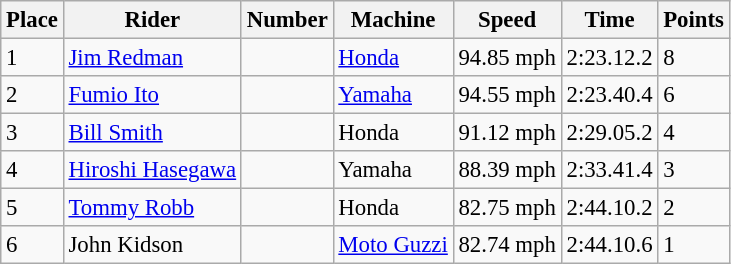<table class="wikitable" style="font-size: 95%;">
<tr>
<th>Place</th>
<th>Rider</th>
<th>Number</th>
<th>Machine</th>
<th>Speed</th>
<th>Time</th>
<th>Points</th>
</tr>
<tr>
<td>1</td>
<td> <a href='#'>Jim Redman</a></td>
<td></td>
<td><a href='#'>Honda</a></td>
<td>94.85 mph</td>
<td>2:23.12.2</td>
<td>8</td>
</tr>
<tr>
<td>2</td>
<td> <a href='#'>Fumio Ito</a></td>
<td></td>
<td><a href='#'>Yamaha</a></td>
<td>94.55 mph</td>
<td>2:23.40.4</td>
<td>6</td>
</tr>
<tr>
<td>3</td>
<td> <a href='#'>Bill Smith</a></td>
<td></td>
<td>Honda</td>
<td>91.12 mph</td>
<td>2:29.05.2</td>
<td>4</td>
</tr>
<tr>
<td>4</td>
<td> <a href='#'>Hiroshi Hasegawa</a></td>
<td></td>
<td>Yamaha</td>
<td>88.39 mph</td>
<td>2:33.41.4</td>
<td>3</td>
</tr>
<tr>
<td>5</td>
<td> <a href='#'>Tommy Robb</a></td>
<td></td>
<td>Honda</td>
<td>82.75 mph</td>
<td>2:44.10.2</td>
<td>2</td>
</tr>
<tr>
<td>6</td>
<td> John Kidson</td>
<td></td>
<td><a href='#'>Moto Guzzi</a></td>
<td>82.74 mph</td>
<td>2:44.10.6</td>
<td>1</td>
</tr>
</table>
